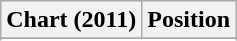<table class="wikitable sortable plainrowheaders" style="text-align:center">
<tr>
<th scope="col">Chart (2011)</th>
<th scope="col">Position</th>
</tr>
<tr>
</tr>
<tr>
</tr>
</table>
